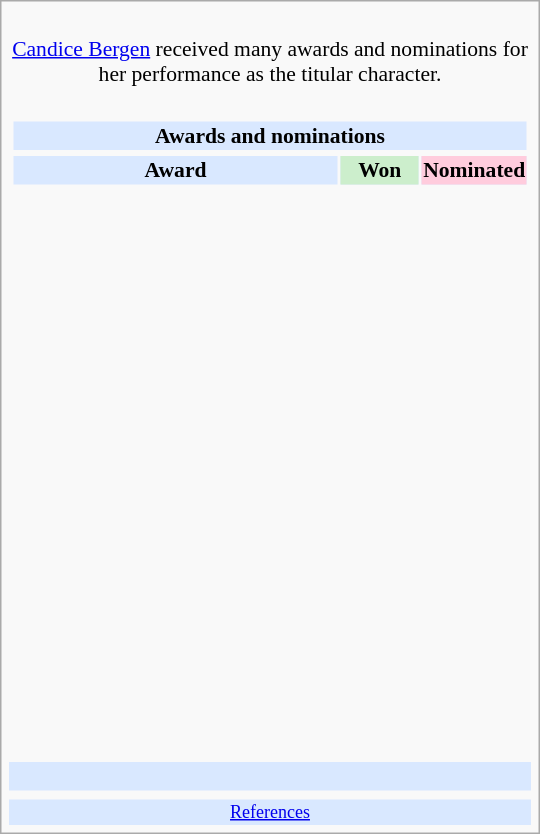<table class="infobox" style="width: 25em; text-align: left; font-size: 90%; vertical-align: middle;">
<tr>
<td colspan="3" style="text-align:center;"><br><a href='#'>Candice Bergen</a> received many awards and nominations for her performance as the titular character.</td>
</tr>
<tr>
<td colspan=3><br><table class="collapsible collapsed" width=100%>
<tr>
<th colspan=3 style="background-color: #D9E8FF; text-align: center;">Awards and nominations</th>
</tr>
<tr>
</tr>
<tr bgcolor=#D9E8FF>
<td style="text-align:center;"><strong>Award</strong></td>
<td style="text-align:center; background: #cceecc; text-size:0.9em" width=50><strong>Won</strong></td>
<td style="text-align:center; background: #ffccdd; text-size:0.9em" width=50><strong>Nominated</strong></td>
</tr>
<tr>
<td align="center"><br></td>
<td></td>
<td></td>
</tr>
<tr>
<td align="center"><br></td>
<td></td>
<td></td>
</tr>
<tr>
<td align="center"><br></td>
<td></td>
<td></td>
</tr>
<tr>
<td align="center"><br></td>
<td></td>
<td></td>
</tr>
<tr>
<td align="center"><br></td>
<td></td>
<td></td>
</tr>
<tr>
<td align="center"><br></td>
<td></td>
<td></td>
</tr>
<tr>
<td align="center"><br></td>
<td></td>
<td></td>
</tr>
<tr>
<td align="center"><br></td>
<td></td>
<td></td>
</tr>
<tr>
<td align="center"><br></td>
<td></td>
<td></td>
</tr>
<tr>
<td align="center"><br></td>
<td></td>
<td></td>
</tr>
<tr>
<td align="center"><br></td>
<td></td>
<td></td>
</tr>
<tr>
<td align="center"><br></td>
<td></td>
<td></td>
</tr>
<tr>
<td align="center"><br></td>
<td></td>
<td></td>
</tr>
<tr>
<td align="center"><br></td>
<td></td>
<td></td>
</tr>
<tr>
<td align="center"><br></td>
<td></td>
<td></td>
</tr>
<tr>
<td align="center"><br></td>
<td></td>
<td></td>
</tr>
<tr>
<td align="center"><br></td>
<td></td>
<td></td>
</tr>
<tr>
<td align="center"><br></td>
<td></td>
<td></td>
</tr>
<tr>
</tr>
</table>
</td>
</tr>
<tr bgcolor=#D9E8FF>
<td align="center" colspan="3"><br></td>
</tr>
<tr>
<td></td>
<td></td>
<td></td>
</tr>
<tr bgcolor=#D9E8FF>
<td colspan="3" style="font-size: smaller; text-align:center;"><a href='#'>References</a></td>
</tr>
</table>
